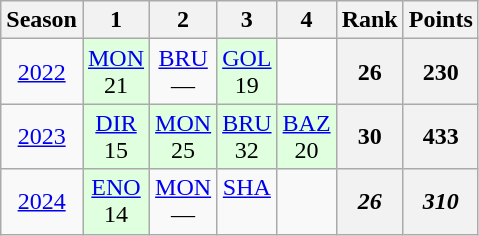<table class="wikitable" style="text-align:center;">
<tr>
<th>Season</th>
<th>1</th>
<th>2</th>
<th>3</th>
<th>4</th>
<th>Rank</th>
<th>Points</th>
</tr>
<tr>
<td><a href='#'>2022</a></td>
<td bgcolor="#dfffdf"><a href='#'>MON</a><br>21</td>
<td><a href='#'>BRU</a><br>—</td>
<td bgcolor="#dfffdf"><a href='#'>GOL</a><br>19</td>
<td></td>
<th>26</th>
<th>230</th>
</tr>
<tr>
<td><a href='#'>2023</a></td>
<td bgcolor="#dfffdf"><a href='#'>DIR</a><br>15</td>
<td bgcolor="#dfffdf"><a href='#'>MON</a><br>25</td>
<td bgcolor="#dfffdf"><a href='#'>BRU</a><br>32</td>
<td bgcolor="#dfffdf"><a href='#'>BAZ</a><br>20</td>
<th>30</th>
<th>433</th>
</tr>
<tr>
<td><a href='#'>2024</a></td>
<td bgcolor="#dfffdf"><a href='#'>ENO</a><br>14</td>
<td><a href='#'>MON</a><br>—</td>
<td><a href='#'>SHA</a><br> </td>
<td></td>
<th><em>26</em></th>
<th><em>310</em></th>
</tr>
</table>
